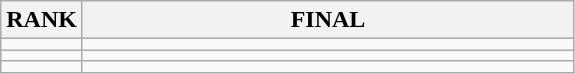<table class="wikitable">
<tr>
<th>RANK</th>
<th style="width: 20em">FINAL</th>
</tr>
<tr>
<td align="center"></td>
<td></td>
</tr>
<tr>
<td align="center"></td>
<td></td>
</tr>
<tr>
<td align="center"></td>
<td></td>
</tr>
</table>
